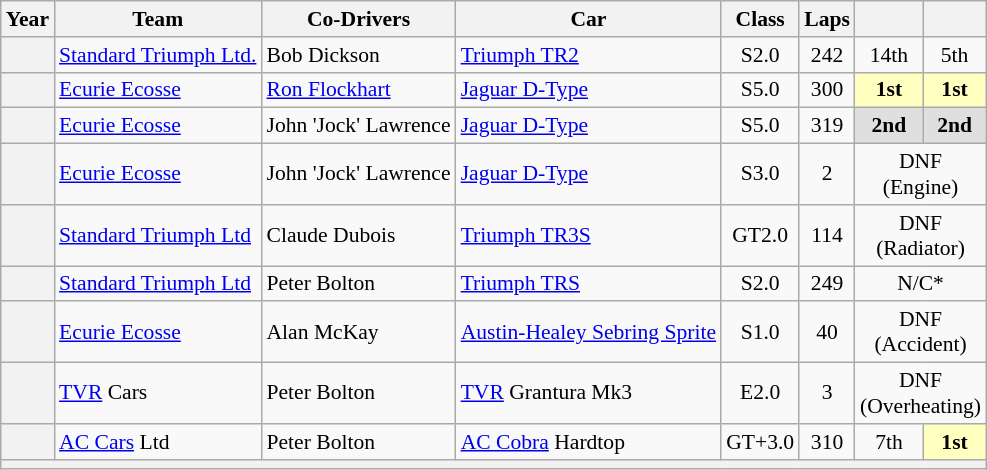<table class="wikitable" style="text-align:center; font-size:90%">
<tr>
<th>Year</th>
<th>Team</th>
<th>Co-Drivers</th>
<th>Car</th>
<th>Class</th>
<th>Laps</th>
<th></th>
<th></th>
</tr>
<tr>
<th></th>
<td align=left> <a href='#'>Standard Triumph Ltd.</a></td>
<td align=left> Bob Dickson</td>
<td align=left><a href='#'>Triumph TR2</a></td>
<td>S2.0</td>
<td>242</td>
<td>14th</td>
<td>5th</td>
</tr>
<tr>
<th></th>
<td align=left> <a href='#'>Ecurie Ecosse</a></td>
<td align=left> <a href='#'>Ron Flockhart</a></td>
<td align=left><a href='#'>Jaguar D-Type</a></td>
<td>S5.0</td>
<td>300</td>
<td style="background:#ffffbf;"><strong>1st</strong></td>
<td style="background:#ffffbf;"><strong>1st</strong></td>
</tr>
<tr>
<th></th>
<td align=left> <a href='#'>Ecurie Ecosse</a></td>
<td align=left> John 'Jock' Lawrence</td>
<td align=left><a href='#'>Jaguar D-Type</a></td>
<td>S5.0</td>
<td>319</td>
<td style="background:#dfdfdf;"><strong>2nd</strong></td>
<td style="background:#dfdfdf;"><strong>2nd</strong></td>
</tr>
<tr>
<th></th>
<td align=left> <a href='#'>Ecurie Ecosse</a></td>
<td align=left> John 'Jock' Lawrence</td>
<td align=left><a href='#'>Jaguar D-Type</a></td>
<td>S3.0</td>
<td>2</td>
<td colspan=2>DNF<br>(Engine)</td>
</tr>
<tr>
<th></th>
<td align=left> <a href='#'>Standard Triumph Ltd</a></td>
<td align=left> Claude Dubois</td>
<td align=left><a href='#'>Triumph TR3S</a></td>
<td>GT2.0</td>
<td>114</td>
<td colspan=2>DNF<br>(Radiator)</td>
</tr>
<tr>
<th></th>
<td align=left> <a href='#'>Standard Triumph Ltd</a></td>
<td align=left> Peter Bolton</td>
<td align=left><a href='#'>Triumph TRS</a></td>
<td>S2.0</td>
<td>249</td>
<td colspan=2>N/C*</td>
</tr>
<tr>
<th></th>
<td align=left> <a href='#'>Ecurie Ecosse</a></td>
<td align=left> Alan McKay</td>
<td align=left><a href='#'>Austin-Healey Sebring Sprite</a></td>
<td>S1.0</td>
<td>40</td>
<td colspan=2>DNF<br>(Accident)</td>
</tr>
<tr>
<th></th>
<td align=left> <a href='#'>TVR</a> Cars</td>
<td align=left> Peter Bolton</td>
<td align=left><a href='#'>TVR</a> Grantura Mk3</td>
<td>E2.0</td>
<td>3</td>
<td colspan=2>DNF<br>(Overheating)</td>
</tr>
<tr>
<th></th>
<td align=left> <a href='#'>AC Cars</a> Ltd</td>
<td align=left> Peter Bolton</td>
<td align=left><a href='#'>AC Cobra</a> Hardtop</td>
<td>GT+3.0</td>
<td>310</td>
<td>7th</td>
<td style="background:#ffffbf;"><strong>1st</strong></td>
</tr>
<tr>
<th colspan="8"></th>
</tr>
</table>
